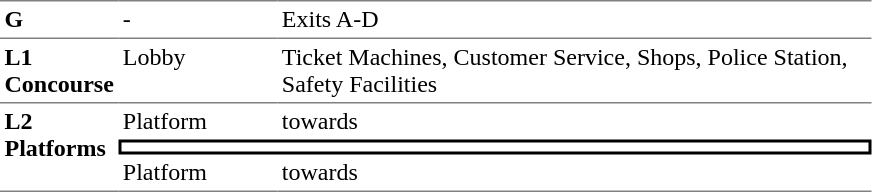<table border=0 cellspacing=0 cellpadding=3>
<tr>
<td style="border-top:solid 1px gray;" width=50 valign=top><strong>G</strong></td>
<td style="border-top:solid 1px gray;" width=100 valign=top>-</td>
<td style="border-top:solid 1px gray;" width=390 valign=top>Exits A-D</td>
</tr>
<tr>
<td style="border-bottom:solid 1px gray; border-top:solid 1px gray;" valign=top><strong>L1<br>Concourse</strong></td>
<td style="border-bottom:solid 1px gray; border-top:solid 1px gray;" valign=top>Lobby</td>
<td style="border-bottom:solid 1px gray; border-top:solid 1px gray;" valign=top>Ticket Machines, Customer Service, Shops, Police Station, Safety Facilities</td>
</tr>
<tr>
<td style="border-bottom:solid 1px gray;" rowspan=3 valign=top><strong>L2<br>Platforms</strong></td>
<td>Platform </td>
<td>  towards  </td>
</tr>
<tr>
<td style="border-right:solid 2px black;border-left:solid 2px black;border-top:solid 2px black;border-bottom:solid 2px black;text-align:center;" colspan=2></td>
</tr>
<tr>
<td style="border-bottom:solid 1px gray;">Platform </td>
<td style="border-bottom:solid 1px gray;"> towards   </td>
</tr>
</table>
